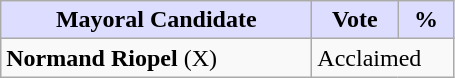<table class="wikitable">
<tr>
<th style="background:#ddf; width:200px;">Mayoral Candidate</th>
<th style="background:#ddf; width:50px;">Vote</th>
<th style="background:#ddf; width:30px;">%</th>
</tr>
<tr>
<td><strong>Normand Riopel</strong> (X)</td>
<td colspan="2">Acclaimed</td>
</tr>
</table>
